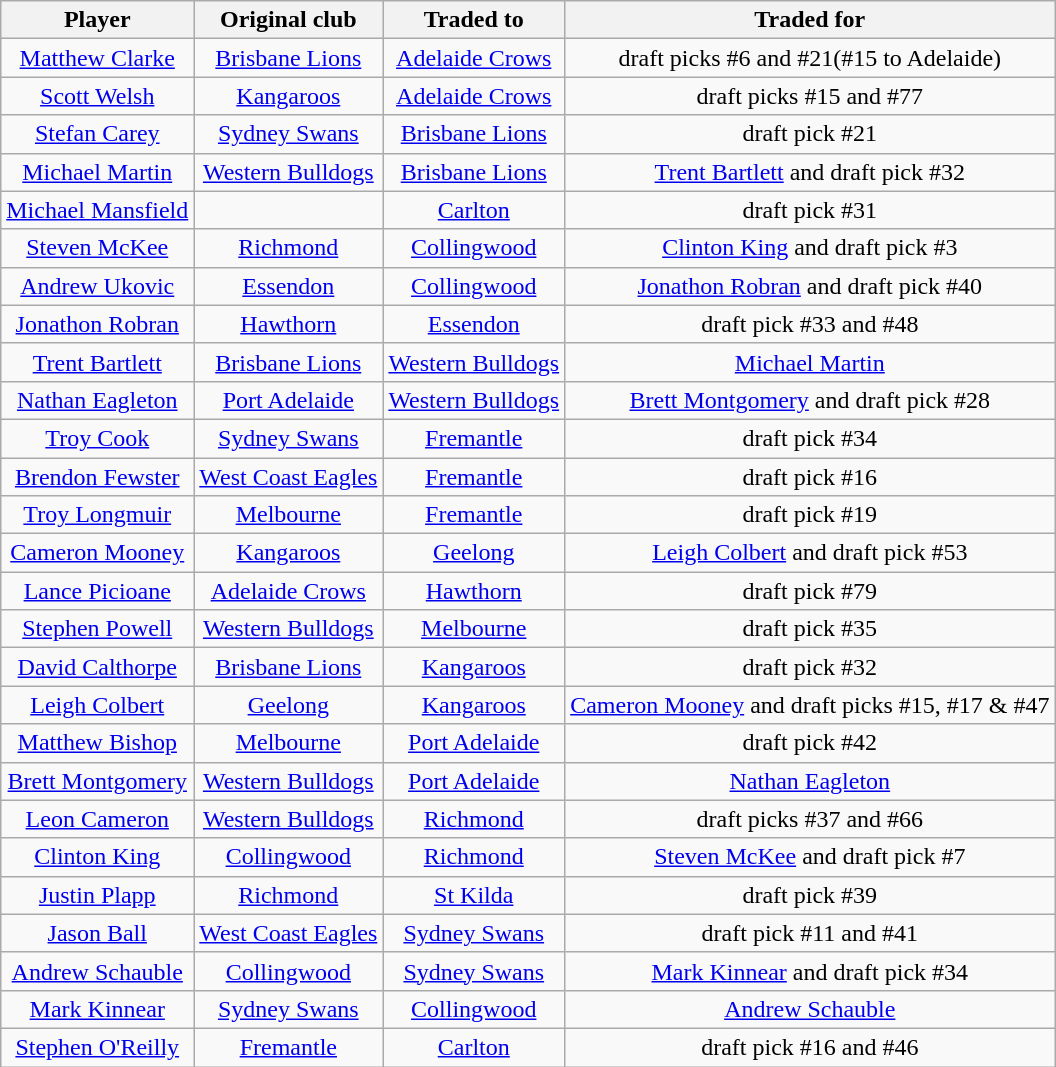<table class="wikitable sortable" style="text-align: center;">
<tr>
<th>Player</th>
<th>Original club</th>
<th>Traded to</th>
<th>Traded for</th>
</tr>
<tr>
<td><a href='#'>Matthew Clarke</a></td>
<td><a href='#'>Brisbane Lions</a></td>
<td><a href='#'>Adelaide Crows</a></td>
<td>draft picks #6 and #21(#15 to Adelaide)</td>
</tr>
<tr>
<td><a href='#'>Scott Welsh</a></td>
<td><a href='#'>Kangaroos</a></td>
<td><a href='#'>Adelaide Crows</a></td>
<td>draft picks #15 and #77</td>
</tr>
<tr>
<td><a href='#'>Stefan Carey</a></td>
<td><a href='#'>Sydney Swans</a></td>
<td><a href='#'>Brisbane Lions</a></td>
<td>draft pick #21</td>
</tr>
<tr>
<td><a href='#'>Michael Martin</a></td>
<td><a href='#'>Western Bulldogs</a></td>
<td><a href='#'>Brisbane Lions</a></td>
<td><a href='#'>Trent Bartlett</a> and draft pick #32</td>
</tr>
<tr>
<td><a href='#'>Michael Mansfield</a></td>
<td></td>
<td><a href='#'>Carlton</a></td>
<td>draft pick #31</td>
</tr>
<tr>
<td><a href='#'>Steven McKee</a></td>
<td><a href='#'>Richmond</a></td>
<td><a href='#'>Collingwood</a></td>
<td><a href='#'>Clinton King</a> and draft pick #3</td>
</tr>
<tr>
<td><a href='#'>Andrew Ukovic</a></td>
<td><a href='#'>Essendon</a></td>
<td><a href='#'>Collingwood</a></td>
<td><a href='#'>Jonathon Robran</a> and draft pick #40</td>
</tr>
<tr>
<td><a href='#'>Jonathon Robran</a></td>
<td><a href='#'>Hawthorn</a></td>
<td><a href='#'>Essendon</a></td>
<td>draft pick #33 and #48</td>
</tr>
<tr>
<td><a href='#'>Trent Bartlett</a></td>
<td><a href='#'>Brisbane Lions</a></td>
<td><a href='#'>Western Bulldogs</a></td>
<td><a href='#'>Michael Martin</a></td>
</tr>
<tr>
<td><a href='#'>Nathan Eagleton</a></td>
<td><a href='#'>Port Adelaide</a></td>
<td><a href='#'>Western Bulldogs</a></td>
<td><a href='#'>Brett Montgomery</a> and draft pick #28</td>
</tr>
<tr>
<td><a href='#'>Troy Cook</a></td>
<td><a href='#'>Sydney Swans</a></td>
<td><a href='#'>Fremantle</a></td>
<td>draft pick #34</td>
</tr>
<tr>
<td><a href='#'>Brendon Fewster</a></td>
<td><a href='#'>West Coast Eagles</a></td>
<td><a href='#'>Fremantle</a></td>
<td>draft pick #16</td>
</tr>
<tr>
<td><a href='#'>Troy Longmuir</a></td>
<td><a href='#'>Melbourne</a></td>
<td><a href='#'>Fremantle</a></td>
<td>draft pick #19</td>
</tr>
<tr>
<td><a href='#'>Cameron Mooney</a></td>
<td><a href='#'>Kangaroos</a></td>
<td><a href='#'>Geelong</a></td>
<td><a href='#'>Leigh Colbert</a> and draft pick #53</td>
</tr>
<tr>
<td><a href='#'>Lance Picioane</a></td>
<td><a href='#'>Adelaide Crows</a></td>
<td><a href='#'>Hawthorn</a></td>
<td>draft pick #79</td>
</tr>
<tr>
<td><a href='#'>Stephen Powell</a></td>
<td><a href='#'>Western Bulldogs</a></td>
<td><a href='#'>Melbourne</a></td>
<td>draft pick #35</td>
</tr>
<tr>
<td><a href='#'>David Calthorpe</a></td>
<td><a href='#'>Brisbane Lions</a></td>
<td><a href='#'>Kangaroos</a></td>
<td>draft pick #32</td>
</tr>
<tr>
<td><a href='#'>Leigh Colbert</a></td>
<td><a href='#'>Geelong</a></td>
<td><a href='#'>Kangaroos</a></td>
<td><a href='#'>Cameron Mooney</a> and draft picks #15, #17 & #47</td>
</tr>
<tr>
<td><a href='#'>Matthew Bishop</a></td>
<td><a href='#'>Melbourne</a></td>
<td><a href='#'>Port Adelaide</a></td>
<td>draft pick #42</td>
</tr>
<tr>
<td><a href='#'>Brett Montgomery</a></td>
<td><a href='#'>Western Bulldogs</a></td>
<td><a href='#'>Port Adelaide</a></td>
<td><a href='#'>Nathan Eagleton</a></td>
</tr>
<tr>
<td><a href='#'>Leon Cameron</a></td>
<td><a href='#'>Western Bulldogs</a></td>
<td><a href='#'>Richmond</a></td>
<td>draft picks #37 and #66</td>
</tr>
<tr>
<td><a href='#'>Clinton King</a></td>
<td><a href='#'>Collingwood</a></td>
<td><a href='#'>Richmond</a></td>
<td><a href='#'>Steven McKee</a> and draft pick #7</td>
</tr>
<tr>
<td><a href='#'>Justin Plapp</a></td>
<td><a href='#'>Richmond</a></td>
<td><a href='#'>St Kilda</a></td>
<td>draft pick #39</td>
</tr>
<tr>
<td><a href='#'>Jason Ball</a></td>
<td><a href='#'>West Coast Eagles</a></td>
<td><a href='#'>Sydney Swans</a></td>
<td>draft pick #11 and #41</td>
</tr>
<tr>
<td><a href='#'>Andrew Schauble</a></td>
<td><a href='#'>Collingwood</a></td>
<td><a href='#'>Sydney Swans</a></td>
<td><a href='#'>Mark Kinnear</a> and draft pick #34</td>
</tr>
<tr>
<td><a href='#'>Mark Kinnear</a></td>
<td><a href='#'>Sydney Swans</a></td>
<td><a href='#'>Collingwood</a></td>
<td><a href='#'>Andrew Schauble</a></td>
</tr>
<tr>
<td><a href='#'>Stephen O'Reilly</a></td>
<td><a href='#'>Fremantle</a></td>
<td><a href='#'>Carlton</a></td>
<td>draft pick #16 and #46</td>
</tr>
</table>
